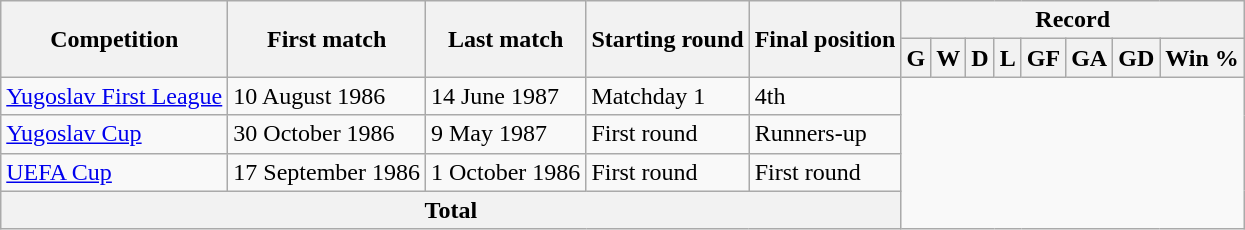<table class="wikitable" style="text-align:center">
<tr>
<th rowspan="2">Competition</th>
<th rowspan="2">First match</th>
<th rowspan="2">Last match</th>
<th rowspan="2">Starting round</th>
<th rowspan="2">Final position</th>
<th colspan="8">Record</th>
</tr>
<tr>
<th>G</th>
<th>W</th>
<th>D</th>
<th>L</th>
<th>GF</th>
<th>GA</th>
<th>GD</th>
<th>Win %</th>
</tr>
<tr>
<td align=left><a href='#'>Yugoslav First League</a></td>
<td align=left>10 August 1986</td>
<td align=left>14 June 1987</td>
<td align=left>Matchday 1</td>
<td align=left>4th<br></td>
</tr>
<tr>
<td align=left><a href='#'>Yugoslav Cup</a></td>
<td align=left>30 October 1986</td>
<td align=left>9 May 1987</td>
<td align=left>First round</td>
<td align=left>Runners-up<br></td>
</tr>
<tr>
<td align=left><a href='#'>UEFA Cup</a></td>
<td align=left>17 September 1986</td>
<td align=left>1 October 1986</td>
<td align=left>First round</td>
<td align=left>First round<br></td>
</tr>
<tr>
<th colspan="5">Total<br></th>
</tr>
</table>
